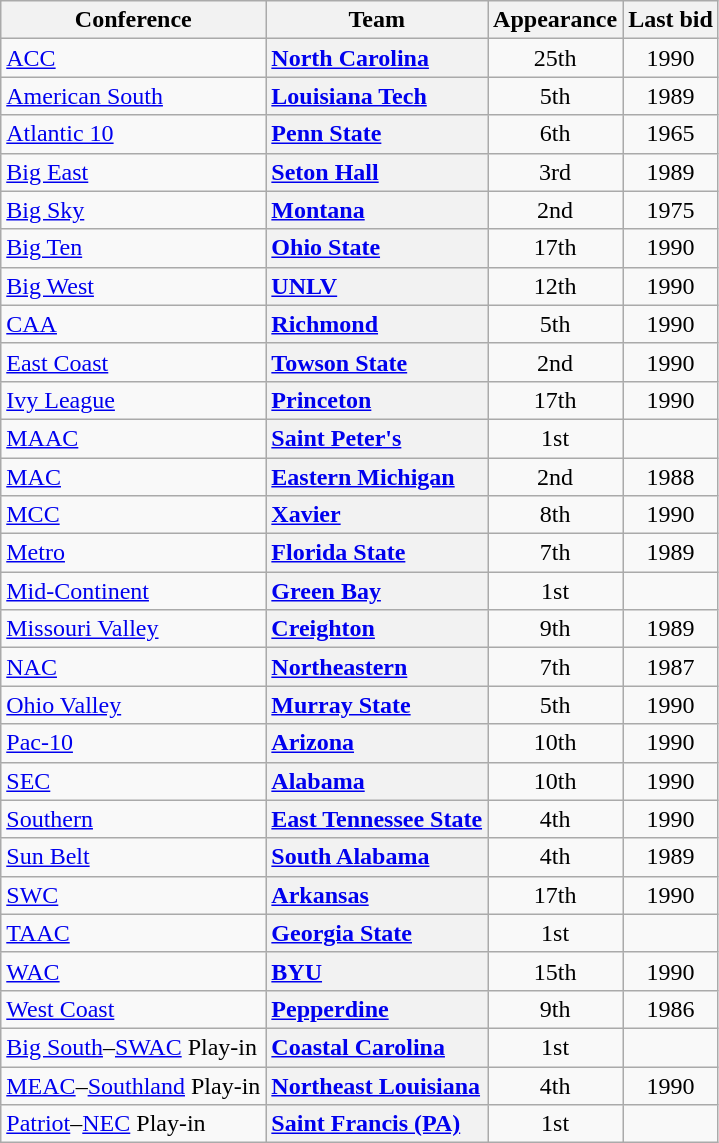<table class="wikitable sortable plainrowheaders">
<tr>
<th scope="col">Conference</th>
<th scope="col">Team</th>
<th scope="col" data-sort-type="number">Appearance</th>
<th scope="col">Last bid</th>
</tr>
<tr>
<td><a href='#'>ACC</a></td>
<th scope="row" style="text-align:left"><a href='#'>North Carolina</a></th>
<td align=center>25th</td>
<td align=center>1990</td>
</tr>
<tr>
<td><a href='#'>American South</a></td>
<th scope="row" style="text-align:left"><a href='#'>Louisiana Tech</a></th>
<td align=center>5th</td>
<td align=center>1989</td>
</tr>
<tr>
<td><a href='#'>Atlantic 10</a></td>
<th scope="row" style="text-align:left"><a href='#'>Penn State</a></th>
<td align=center>6th</td>
<td align=center>1965</td>
</tr>
<tr>
<td><a href='#'>Big East</a></td>
<th scope="row" style="text-align:left"><a href='#'>Seton Hall</a></th>
<td align=center>3rd</td>
<td align=center>1989</td>
</tr>
<tr>
<td><a href='#'>Big Sky</a></td>
<th scope="row" style="text-align:left"><a href='#'>Montana</a></th>
<td align=center>2nd</td>
<td align=center>1975</td>
</tr>
<tr>
<td><a href='#'>Big Ten</a></td>
<th scope="row" style="text-align:left"><a href='#'>Ohio State</a></th>
<td align=center>17th</td>
<td align=center>1990</td>
</tr>
<tr>
<td><a href='#'>Big West</a></td>
<th scope="row" style="text-align:left"><a href='#'>UNLV</a></th>
<td align=center>12th</td>
<td align=center>1990</td>
</tr>
<tr>
<td><a href='#'>CAA</a></td>
<th scope="row" style="text-align:left"><a href='#'>Richmond</a></th>
<td align=center>5th</td>
<td align=center>1990</td>
</tr>
<tr>
<td><a href='#'>East Coast</a></td>
<th scope="row" style="text-align:left"><a href='#'>Towson State</a></th>
<td align=center>2nd</td>
<td align=center>1990</td>
</tr>
<tr>
<td><a href='#'>Ivy League</a></td>
<th scope="row" style="text-align:left"><a href='#'>Princeton</a></th>
<td align=center>17th</td>
<td align=center>1990</td>
</tr>
<tr>
<td><a href='#'>MAAC</a></td>
<th scope="row" style="text-align:left"><a href='#'>Saint Peter's</a></th>
<td align=center>1st</td>
<td align=center></td>
</tr>
<tr>
<td><a href='#'>MAC</a></td>
<th scope="row" style="text-align:left"><a href='#'>Eastern Michigan</a></th>
<td align=center>2nd</td>
<td align=center>1988</td>
</tr>
<tr>
<td><a href='#'>MCC</a></td>
<th scope="row" style="text-align:left"><a href='#'>Xavier</a></th>
<td align=center>8th</td>
<td align=center>1990</td>
</tr>
<tr>
<td><a href='#'>Metro</a></td>
<th scope="row" style="text-align:left"><a href='#'>Florida State</a></th>
<td align=center>7th</td>
<td align=center>1989</td>
</tr>
<tr>
<td><a href='#'>Mid-Continent</a></td>
<th scope="row" style="text-align:left"><a href='#'>Green Bay</a></th>
<td align=center>1st</td>
<td align=center></td>
</tr>
<tr>
<td><a href='#'>Missouri Valley</a></td>
<th scope="row" style="text-align:left"><a href='#'>Creighton</a></th>
<td align=center>9th</td>
<td align=center>1989</td>
</tr>
<tr>
<td><a href='#'>NAC</a></td>
<th scope="row" style="text-align:left"><a href='#'>Northeastern</a></th>
<td align=center>7th</td>
<td align=center>1987</td>
</tr>
<tr>
<td><a href='#'>Ohio Valley</a></td>
<th scope="row" style="text-align:left"><a href='#'>Murray State</a></th>
<td align=center>5th</td>
<td align=center>1990</td>
</tr>
<tr>
<td><a href='#'>Pac-10</a></td>
<th scope="row" style="text-align:left"><a href='#'>Arizona</a></th>
<td align=center>10th</td>
<td align=center>1990</td>
</tr>
<tr>
<td><a href='#'>SEC</a></td>
<th scope="row" style="text-align:left"><a href='#'>Alabama</a></th>
<td align=center>10th</td>
<td align=center>1990</td>
</tr>
<tr>
<td><a href='#'>Southern</a></td>
<th scope="row" style="text-align:left"><a href='#'>East Tennessee State</a></th>
<td align=center>4th</td>
<td align=center>1990</td>
</tr>
<tr>
<td><a href='#'>Sun Belt</a></td>
<th scope="row" style="text-align:left"><a href='#'>South Alabama</a></th>
<td align=center>4th</td>
<td align=center>1989</td>
</tr>
<tr>
<td><a href='#'>SWC</a></td>
<th scope="row" style="text-align:left"><a href='#'>Arkansas</a></th>
<td align=center>17th</td>
<td align=center>1990</td>
</tr>
<tr>
<td><a href='#'>TAAC</a></td>
<th scope="row" style="text-align:left"><a href='#'>Georgia State</a></th>
<td align=center>1st</td>
<td align=center></td>
</tr>
<tr>
<td><a href='#'>WAC</a></td>
<th scope="row" style="text-align:left"><a href='#'>BYU</a></th>
<td align=center>15th</td>
<td align=center>1990</td>
</tr>
<tr>
<td><a href='#'>West Coast</a></td>
<th scope="row" style="text-align:left"><a href='#'>Pepperdine</a></th>
<td align=center>9th</td>
<td align=center>1986</td>
</tr>
<tr>
<td><a href='#'>Big South</a>–<a href='#'>SWAC</a>  Play-in</td>
<th scope="row" style="text-align:left"><a href='#'>Coastal Carolina</a></th>
<td align=center>1st</td>
<td align=center></td>
</tr>
<tr>
<td><a href='#'>MEAC</a>–<a href='#'>Southland</a> Play-in</td>
<th scope="row" style="text-align:left"><a href='#'>Northeast Louisiana</a></th>
<td align=center>4th</td>
<td align=center>1990</td>
</tr>
<tr>
<td><a href='#'>Patriot</a>–<a href='#'>NEC</a> Play-in</td>
<th scope="row" style="text-align:left"><a href='#'>Saint Francis (PA)</a></th>
<td align=center>1st</td>
<td align=center></td>
</tr>
</table>
